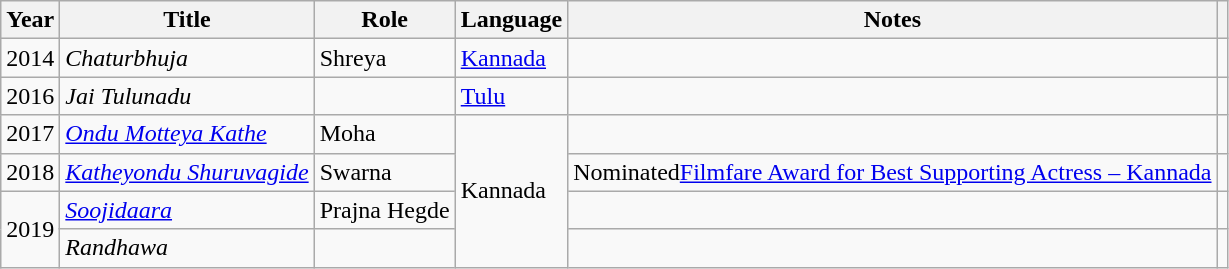<table class="wikitable sortable">
<tr>
<th scope="col">Year</th>
<th scope="col">Title</th>
<th scope="col">Role</th>
<th scope="col">Language</th>
<th scope="col">Notes</th>
<th scope="col" class="unsortable"></th>
</tr>
<tr>
<td>2014</td>
<td><em>Chaturbhuja</em></td>
<td>Shreya</td>
<td><a href='#'>Kannada</a></td>
<td></td>
<td></td>
</tr>
<tr>
<td>2016</td>
<td><em>Jai Tulunadu</em></td>
<td></td>
<td><a href='#'>Tulu</a></td>
<td></td>
<td></td>
</tr>
<tr>
<td>2017</td>
<td><em><a href='#'>Ondu Motteya Kathe</a></em></td>
<td>Moha</td>
<td rowspan="4">Kannada</td>
<td></td>
<td></td>
</tr>
<tr>
<td>2018</td>
<td><em><a href='#'>Katheyondu Shuruvagide</a></em></td>
<td>Swarna</td>
<td>Nominated<a href='#'>Filmfare Award for Best Supporting Actress – Kannada</a></td>
<td></td>
</tr>
<tr>
<td rowspan="2">2019</td>
<td><em><a href='#'>Soojidaara</a></em></td>
<td>Prajna Hegde</td>
<td></td>
<td></td>
</tr>
<tr>
<td><em>Randhawa</em></td>
<td></td>
<td></td>
<td></td>
</tr>
</table>
